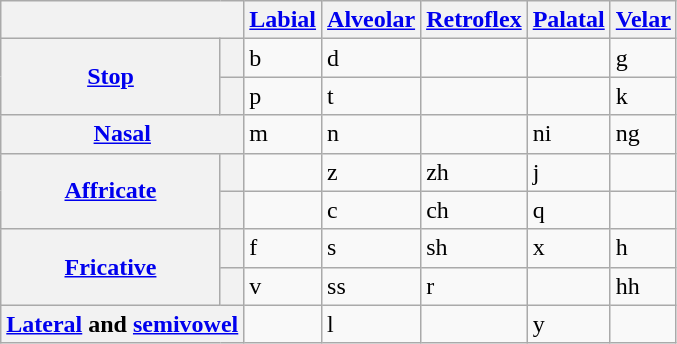<table class="wikitable">
<tr>
<th colspan=2></th>
<th><a href='#'>Labial</a></th>
<th><a href='#'>Alveolar</a></th>
<th><a href='#'>Retroflex</a></th>
<th><a href='#'>Palatal</a></th>
<th><a href='#'>Velar</a></th>
</tr>
<tr>
<th rowspan=2><a href='#'>Stop</a></th>
<th></th>
<td>b </td>
<td>d </td>
<td></td>
<td></td>
<td>g </td>
</tr>
<tr>
<th></th>
<td>p </td>
<td>t </td>
<td></td>
<td></td>
<td>k </td>
</tr>
<tr>
<th colspan=2><a href='#'>Nasal</a></th>
<td>m </td>
<td>n </td>
<td></td>
<td>ni </td>
<td>ng </td>
</tr>
<tr>
<th rowspan=2><a href='#'>Affricate</a></th>
<th></th>
<td></td>
<td>z </td>
<td>zh </td>
<td>j </td>
<td></td>
</tr>
<tr>
<th></th>
<td></td>
<td>c </td>
<td>ch </td>
<td>q </td>
<td></td>
</tr>
<tr>
<th rowspan=2><a href='#'>Fricative</a></th>
<th></th>
<td>f </td>
<td>s </td>
<td>sh </td>
<td>x </td>
<td>h </td>
</tr>
<tr>
<th></th>
<td>v </td>
<td>ss </td>
<td>r </td>
<td></td>
<td>hh </td>
</tr>
<tr>
<th colspan=2><a href='#'>Lateral</a> and <a href='#'>semivowel</a></th>
<td></td>
<td>l </td>
<td></td>
<td>y </td>
<td></td>
</tr>
</table>
